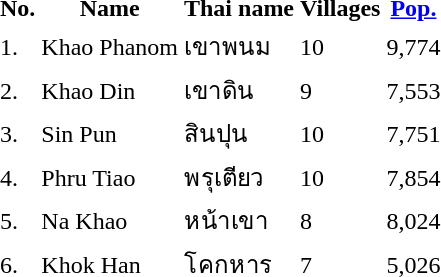<table>
<tr valign=top>
<td><br><table>
<tr>
<th>No.</th>
<th>Name</th>
<th>Thai name</th>
<th>Villages</th>
<th><a href='#'>Pop.</a></th>
<td>    </td>
</tr>
<tr>
<td>1.</td>
<td>Khao Phanom</td>
<td>เขาพนม</td>
<td>10</td>
<td>9,774</td>
</tr>
<tr>
<td>2.</td>
<td>Khao Din</td>
<td>เขาดิน</td>
<td>9</td>
<td>7,553</td>
</tr>
<tr>
<td>3.</td>
<td>Sin Pun</td>
<td>สินปุน</td>
<td>10</td>
<td>7,751</td>
</tr>
<tr>
<td>4.</td>
<td>Phru Tiao</td>
<td>พรุเตียว</td>
<td>10</td>
<td>7,854</td>
</tr>
<tr>
<td>5.</td>
<td>Na Khao</td>
<td>หน้าเขา</td>
<td>8</td>
<td>8,024</td>
</tr>
<tr>
<td>6.</td>
<td>Khok Han</td>
<td>โคกหาร</td>
<td>7</td>
<td>5,026</td>
</tr>
</table>
</td>
<td> </td>
</tr>
</table>
